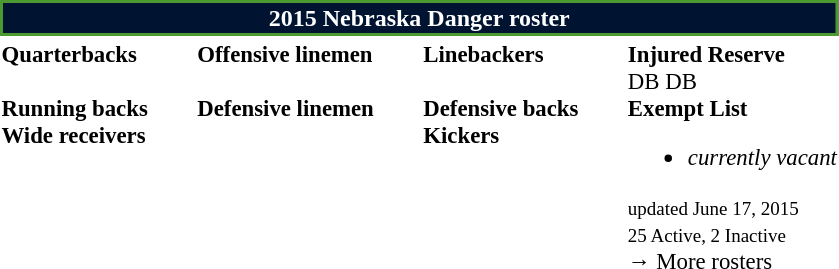<table class="toccolours" style="text-align: left;">
<tr>
<th colspan="7" style="background:#001431; border:2px solid #4A9A31; color:white; text-align:center;"><strong>2015 Nebraska Danger roster</strong></th>
</tr>
<tr>
<td style="font-size: 95%;vertical-align:top;"><strong>Quarterbacks</strong><br>
<br><strong>Running backs</strong>
<br><strong>Wide receivers</strong>




</td>
<td style="width: 25px;"></td>
<td style="font-size: 95%;vertical-align:top;"><strong>Offensive linemen</strong><br>


<br><strong>Defensive linemen</strong>




</td>
<td style="width: 25px;"></td>
<td style="font-size: 95%;vertical-align:top;"><strong>Linebackers</strong><br><br><strong>Defensive backs</strong>





<br><strong>Kickers</strong>
</td>
<td style="width: 25px;"></td>
<td style="font-size: 95%;vertical-align:top;"><strong>Injured Reserve</strong><br> DB
 DB<br><strong>Exempt List</strong><ul><li><em>currently vacant</em></li></ul><small>  updated June 17, 2015</small><br>
<small>25 Active, 2 Inactive</small><br>→ More rosters</td>
</tr>
<tr>
</tr>
</table>
